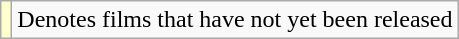<table class="wikitable">
<tr>
<td style="background:#ffc;"></td>
<td>Denotes films that have not yet been released</td>
</tr>
</table>
